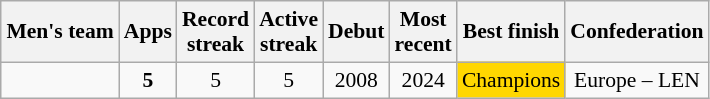<table class="wikitable" style="text-align: center; font-size: 90%; margin-left: 1em;">
<tr>
<th>Men's team</th>
<th>Apps</th>
<th>Record<br>streak</th>
<th>Active<br>streak</th>
<th>Debut</th>
<th>Most<br>recent</th>
<th>Best finish</th>
<th>Confederation</th>
</tr>
<tr>
<td style="text-align: left;"></td>
<td><strong>5</strong></td>
<td>5</td>
<td>5</td>
<td>2008</td>
<td>2024</td>
<td style="background-color: gold;">Champions</td>
<td>Europe – LEN</td>
</tr>
</table>
